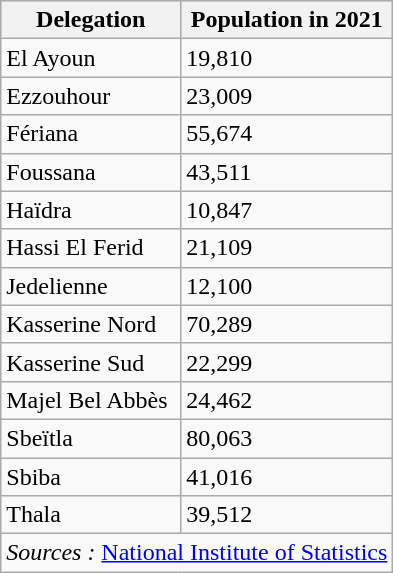<table class="wikitable centre">
<tr align="center" bgcolor="#ffbbbb">
<th>Delegation</th>
<th>Population in 2021</th>
</tr>
<tr>
<td>El Ayoun</td>
<td>19,810</td>
</tr>
<tr>
<td>Ezzouhour</td>
<td>23,009</td>
</tr>
<tr>
<td>Fériana</td>
<td>55,674</td>
</tr>
<tr>
<td>Foussana</td>
<td>43,511</td>
</tr>
<tr>
<td>Haïdra</td>
<td>10,847</td>
</tr>
<tr>
<td>Hassi El Ferid</td>
<td>21,109</td>
</tr>
<tr>
<td>Jedelienne</td>
<td>12,100</td>
</tr>
<tr>
<td>Kasserine Nord</td>
<td>70,289</td>
</tr>
<tr>
<td>Kasserine Sud</td>
<td>22,299</td>
</tr>
<tr>
<td>Majel Bel Abbès</td>
<td>24,462</td>
</tr>
<tr>
<td>Sbeïtla</td>
<td>80,063</td>
</tr>
<tr>
<td>Sbiba</td>
<td>41,016</td>
</tr>
<tr>
<td>Thala</td>
<td>39,512</td>
</tr>
<tr>
<td colspan=2><em>Sources :</em> <a href='#'>National Institute of Statistics</a></td>
</tr>
</table>
